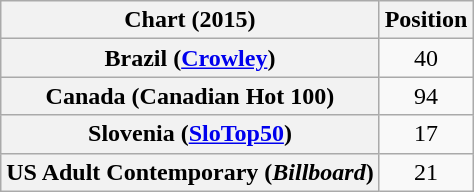<table class="wikitable sortable plainrowheaders" style="text-align:center;">
<tr>
<th>Chart (2015)</th>
<th>Position</th>
</tr>
<tr>
<th scope="row">Brazil (<a href='#'>Crowley</a>)</th>
<td>40</td>
</tr>
<tr>
<th scope="row">Canada (Canadian Hot 100)</th>
<td align=center>94</td>
</tr>
<tr>
<th scope="row">Slovenia (<a href='#'>SloTop50</a>)</th>
<td align=center>17</td>
</tr>
<tr>
<th scope="row">US Adult Contemporary (<em>Billboard</em>)</th>
<td align=center>21</td>
</tr>
</table>
